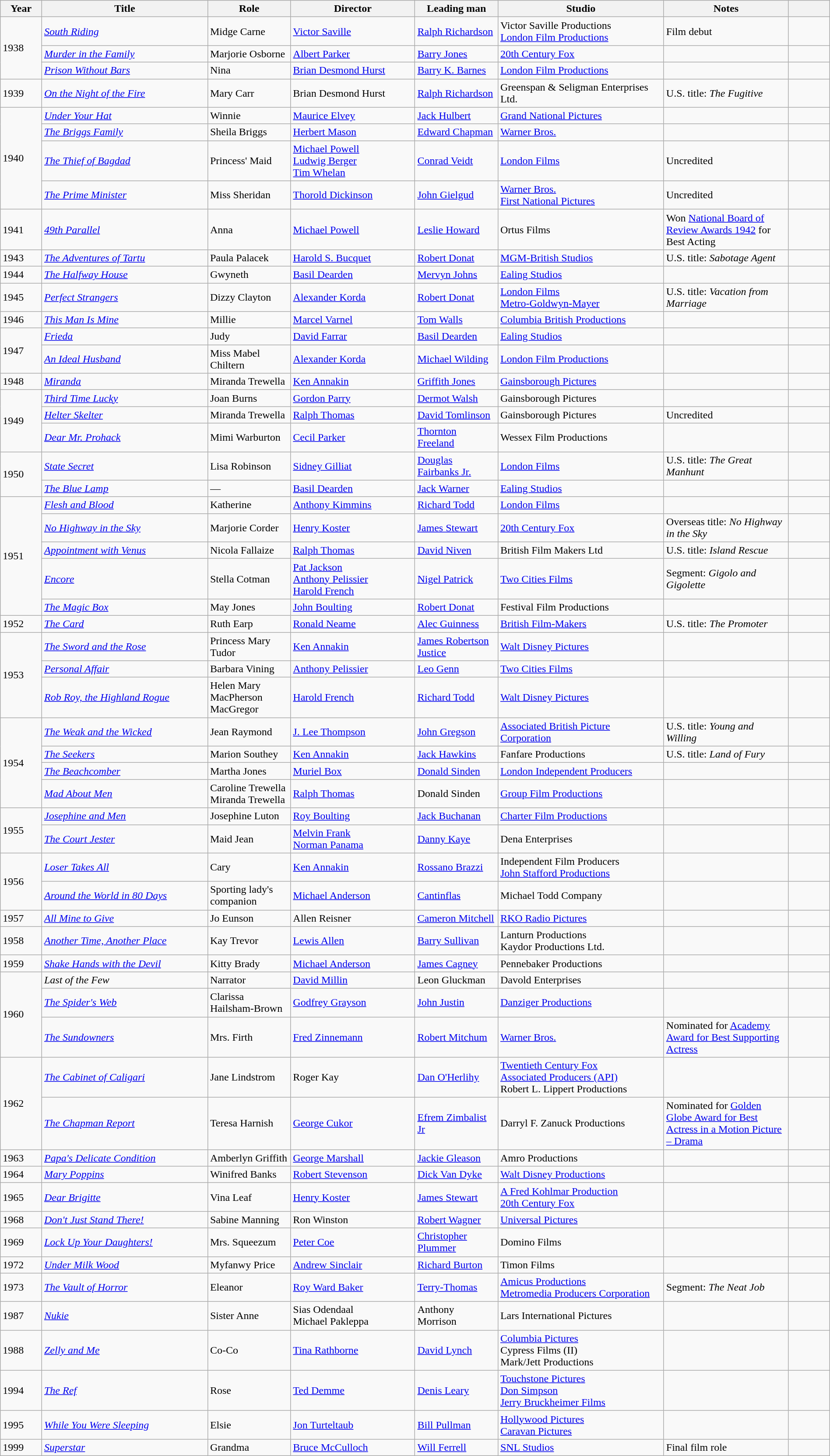<table class="wikitable sortable" width="100%">
<tr>
<th width="5%">Year</th>
<th width="20%">Title</th>
<th width="10%">Role</th>
<th width="15%">Director</th>
<th width="10%">Leading man</th>
<th width="20%">Studio</th>
<th width="15%" class="unsortable">Notes</th>
<th width="5%" class="unsortable"></th>
</tr>
<tr>
<td rowspan=3>1938</td>
<td><em><a href='#'>South Riding</a></em></td>
<td>Midge Carne</td>
<td><a href='#'>Victor Saville</a></td>
<td><a href='#'>Ralph Richardson</a></td>
<td>Victor Saville Productions<br><a href='#'>London Film Productions</a></td>
<td>Film debut</td>
<td></td>
</tr>
<tr>
<td><em><a href='#'>Murder in the Family</a></em></td>
<td>Marjorie Osborne</td>
<td><a href='#'>Albert Parker</a></td>
<td><a href='#'>Barry Jones</a></td>
<td><a href='#'>20th Century Fox</a></td>
<td></td>
<td></td>
</tr>
<tr>
<td><em><a href='#'>Prison Without Bars</a></em></td>
<td>Nina</td>
<td><a href='#'>Brian Desmond Hurst</a></td>
<td><a href='#'>Barry K. Barnes</a></td>
<td><a href='#'>London Film Productions</a></td>
<td></td>
<td></td>
</tr>
<tr>
<td>1939</td>
<td><em><a href='#'>On the Night of the Fire</a></em></td>
<td>Mary Carr</td>
<td>Brian Desmond Hurst</td>
<td><a href='#'>Ralph Richardson</a></td>
<td>Greenspan & Seligman Enterprises Ltd.</td>
<td>U.S. title: <em>The Fugitive</em></td>
<td></td>
</tr>
<tr>
<td rowspan=4>1940</td>
<td><em><a href='#'>Under Your Hat</a></em></td>
<td>Winnie</td>
<td><a href='#'>Maurice Elvey</a></td>
<td><a href='#'>Jack Hulbert</a></td>
<td><a href='#'>Grand National Pictures</a></td>
<td></td>
<td></td>
</tr>
<tr>
<td><em><a href='#'>The Briggs Family</a></em></td>
<td>Sheila Briggs</td>
<td><a href='#'>Herbert Mason</a></td>
<td><a href='#'>Edward Chapman</a></td>
<td><a href='#'>Warner Bros.</a></td>
<td></td>
<td></td>
</tr>
<tr>
<td><em><a href='#'>The Thief of Bagdad</a></em></td>
<td>Princess' Maid</td>
<td><a href='#'>Michael Powell</a><br><a href='#'>Ludwig Berger</a> <br><a href='#'>Tim Whelan</a></td>
<td><a href='#'>Conrad Veidt</a></td>
<td><a href='#'>London Films</a></td>
<td>Uncredited</td>
<td></td>
</tr>
<tr>
<td><em><a href='#'>The Prime Minister</a></em></td>
<td>Miss Sheridan</td>
<td><a href='#'>Thorold Dickinson</a></td>
<td><a href='#'>John Gielgud</a></td>
<td><a href='#'>Warner Bros.</a><br><a href='#'>First National Pictures</a></td>
<td>Uncredited</td>
<td></td>
</tr>
<tr>
<td>1941</td>
<td><em><a href='#'>49th Parallel</a></em></td>
<td>Anna</td>
<td><a href='#'>Michael Powell</a></td>
<td><a href='#'>Leslie Howard</a></td>
<td>Ortus Films</td>
<td>Won <a href='#'>National Board of Review Awards 1942</a> for Best Acting</td>
<td></td>
</tr>
<tr>
<td>1943</td>
<td><em><a href='#'>The Adventures of Tartu</a></em></td>
<td>Paula Palacek</td>
<td><a href='#'>Harold S. Bucquet</a></td>
<td><a href='#'>Robert Donat</a></td>
<td><a href='#'>MGM-British Studios</a></td>
<td>U.S. title: <em>Sabotage Agent</em></td>
<td></td>
</tr>
<tr>
<td>1944</td>
<td><em><a href='#'>The Halfway House</a></em></td>
<td>Gwyneth</td>
<td><a href='#'>Basil Dearden</a></td>
<td><a href='#'>Mervyn Johns</a></td>
<td><a href='#'>Ealing Studios</a></td>
<td></td>
<td></td>
</tr>
<tr>
<td>1945</td>
<td><em><a href='#'>Perfect Strangers</a></em></td>
<td>Dizzy Clayton</td>
<td><a href='#'>Alexander Korda</a></td>
<td><a href='#'>Robert Donat</a></td>
<td><a href='#'>London Films</a><br><a href='#'>Metro-Goldwyn-Mayer</a></td>
<td>U.S. title: <em>Vacation from Marriage</em></td>
<td></td>
</tr>
<tr>
<td>1946</td>
<td><em><a href='#'>This Man Is Mine</a></em></td>
<td>Millie</td>
<td><a href='#'>Marcel Varnel</a></td>
<td><a href='#'>Tom Walls</a></td>
<td><a href='#'>Columbia British Productions</a></td>
<td></td>
<td></td>
</tr>
<tr>
<td rowspan=2>1947</td>
<td><em><a href='#'>Frieda</a></em></td>
<td>Judy</td>
<td><a href='#'>David Farrar</a></td>
<td><a href='#'>Basil Dearden</a></td>
<td><a href='#'>Ealing Studios</a></td>
<td></td>
<td></td>
</tr>
<tr>
<td><em><a href='#'>An Ideal Husband</a></em></td>
<td>Miss Mabel Chiltern</td>
<td><a href='#'>Alexander Korda</a></td>
<td><a href='#'>Michael Wilding</a></td>
<td><a href='#'>London Film Productions</a></td>
<td></td>
<td></td>
</tr>
<tr>
<td>1948</td>
<td><em><a href='#'>Miranda</a></em></td>
<td>Miranda Trewella</td>
<td><a href='#'>Ken Annakin</a></td>
<td><a href='#'>Griffith Jones</a></td>
<td><a href='#'>Gainsborough Pictures</a></td>
<td></td>
<td></td>
</tr>
<tr>
<td rowspan=3>1949</td>
<td><em><a href='#'>Third Time Lucky</a></em></td>
<td>Joan Burns</td>
<td><a href='#'>Gordon Parry</a></td>
<td><a href='#'>Dermot Walsh</a></td>
<td>Gainsborough Pictures</td>
<td></td>
<td></td>
</tr>
<tr>
<td><em><a href='#'>Helter Skelter</a></em></td>
<td>Miranda Trewella</td>
<td><a href='#'>Ralph Thomas</a></td>
<td><a href='#'>David Tomlinson</a></td>
<td>Gainsborough Pictures</td>
<td>Uncredited</td>
<td></td>
</tr>
<tr>
<td><em><a href='#'>Dear Mr. Prohack</a></em></td>
<td>Mimi Warburton</td>
<td><a href='#'>Cecil Parker</a></td>
<td><a href='#'>Thornton Freeland</a></td>
<td>Wessex Film Productions</td>
<td></td>
<td></td>
</tr>
<tr>
<td rowspan=2>1950</td>
<td><em><a href='#'>State Secret</a></em></td>
<td>Lisa Robinson</td>
<td><a href='#'>Sidney Gilliat</a></td>
<td><a href='#'>Douglas Fairbanks Jr.</a></td>
<td><a href='#'>London Films</a></td>
<td>U.S. title: <em>The Great Manhunt</em></td>
<td></td>
</tr>
<tr>
<td><em><a href='#'>The Blue Lamp</a></em></td>
<td>—</td>
<td><a href='#'>Basil Dearden</a></td>
<td><a href='#'>Jack Warner</a></td>
<td><a href='#'>Ealing Studios</a></td>
<td></td>
<td></td>
</tr>
<tr>
<td rowspan=5>1951</td>
<td><em><a href='#'>Flesh and Blood</a></em></td>
<td>Katherine</td>
<td><a href='#'>Anthony Kimmins</a></td>
<td><a href='#'>Richard Todd</a></td>
<td><a href='#'>London Films</a></td>
<td></td>
<td></td>
</tr>
<tr>
<td><em><a href='#'>No Highway in the Sky</a></em></td>
<td>Marjorie Corder</td>
<td><a href='#'>Henry Koster</a></td>
<td><a href='#'>James Stewart</a></td>
<td><a href='#'>20th Century Fox</a></td>
<td>Overseas title: <em>No Highway in the Sky</em></td>
<td></td>
</tr>
<tr>
<td><em><a href='#'>Appointment with Venus</a></em></td>
<td>Nicola Fallaize</td>
<td><a href='#'>Ralph Thomas</a></td>
<td><a href='#'>David Niven</a></td>
<td>British Film Makers Ltd</td>
<td>U.S. title: <em>Island Rescue</em></td>
<td></td>
</tr>
<tr>
<td><em><a href='#'>Encore</a></em></td>
<td>Stella Cotman</td>
<td><a href='#'>Pat Jackson</a><br><a href='#'>Anthony Pelissier</a><br><a href='#'>Harold French</a></td>
<td><a href='#'>Nigel Patrick</a></td>
<td><a href='#'>Two Cities Films</a></td>
<td>Segment: <em>Gigolo and Gigolette</em></td>
<td></td>
</tr>
<tr>
<td><em><a href='#'>The Magic Box</a></em></td>
<td>May Jones</td>
<td><a href='#'>John Boulting</a></td>
<td><a href='#'>Robert Donat</a></td>
<td>Festival Film Productions</td>
<td></td>
<td></td>
</tr>
<tr>
<td>1952</td>
<td><em><a href='#'>The Card</a></em></td>
<td>Ruth Earp</td>
<td><a href='#'>Ronald Neame</a></td>
<td><a href='#'>Alec Guinness</a></td>
<td><a href='#'>British Film-Makers</a></td>
<td>U.S. title: <em>The Promoter</em></td>
<td></td>
</tr>
<tr>
<td rowspan=3>1953</td>
<td><em><a href='#'>The Sword and the Rose</a></em></td>
<td>Princess Mary Tudor</td>
<td><a href='#'>Ken Annakin</a></td>
<td><a href='#'>James Robertson Justice</a></td>
<td><a href='#'>Walt Disney Pictures</a></td>
<td></td>
<td></td>
</tr>
<tr>
<td><em><a href='#'>Personal Affair</a></em></td>
<td>Barbara Vining</td>
<td><a href='#'>Anthony Pelissier</a></td>
<td><a href='#'>Leo Genn</a></td>
<td><a href='#'>Two Cities Films</a></td>
<td></td>
<td></td>
</tr>
<tr>
<td><em><a href='#'>Rob Roy, the Highland Rogue</a></em></td>
<td>Helen Mary MacPherson MacGregor</td>
<td><a href='#'>Harold French</a></td>
<td><a href='#'>Richard Todd</a></td>
<td><a href='#'>Walt Disney Pictures</a></td>
<td></td>
<td></td>
</tr>
<tr>
<td rowspan=4>1954</td>
<td><em><a href='#'>The Weak and the Wicked</a></em></td>
<td>Jean Raymond</td>
<td><a href='#'>J. Lee Thompson</a></td>
<td><a href='#'>John Gregson</a></td>
<td><a href='#'>Associated British Picture Corporation</a></td>
<td>U.S. title: <em>Young and Willing</em></td>
<td></td>
</tr>
<tr>
<td><em><a href='#'>The Seekers</a></em></td>
<td>Marion Southey</td>
<td><a href='#'>Ken Annakin</a></td>
<td><a href='#'>Jack Hawkins</a></td>
<td>Fanfare Productions</td>
<td>U.S. title: <em>Land of Fury</em></td>
<td></td>
</tr>
<tr>
<td><em><a href='#'>The Beachcomber</a></em></td>
<td>Martha Jones</td>
<td><a href='#'>Muriel Box</a></td>
<td><a href='#'>Donald Sinden</a></td>
<td><a href='#'>London Independent Producers</a></td>
<td></td>
<td></td>
</tr>
<tr>
<td><em><a href='#'>Mad About Men</a></em></td>
<td>Caroline Trewella<br>Miranda Trewella</td>
<td><a href='#'>Ralph Thomas</a></td>
<td>Donald Sinden</td>
<td><a href='#'>Group Film Productions</a></td>
<td></td>
<td></td>
</tr>
<tr>
<td rowspan=2>1955</td>
<td><em><a href='#'>Josephine and Men</a></em></td>
<td>Josephine Luton</td>
<td><a href='#'>Roy Boulting</a></td>
<td><a href='#'>Jack Buchanan</a></td>
<td><a href='#'>Charter Film Productions</a></td>
<td></td>
<td></td>
</tr>
<tr>
<td><em><a href='#'>The Court Jester</a></em></td>
<td>Maid Jean</td>
<td><a href='#'>Melvin Frank</a><br><a href='#'>Norman Panama</a></td>
<td><a href='#'>Danny Kaye</a></td>
<td>Dena Enterprises</td>
<td></td>
<td></td>
</tr>
<tr>
<td rowspan=2>1956</td>
<td><em><a href='#'>Loser Takes All</a></em></td>
<td>Cary</td>
<td><a href='#'>Ken Annakin</a></td>
<td><a href='#'>Rossano Brazzi</a></td>
<td>Independent Film Producers<br><a href='#'>John Stafford Productions</a></td>
<td></td>
<td></td>
</tr>
<tr>
<td><em><a href='#'>Around the World in 80 Days</a></em></td>
<td>Sporting lady's companion</td>
<td><a href='#'>Michael Anderson</a></td>
<td><a href='#'>Cantinflas</a></td>
<td>Michael Todd Company</td>
<td></td>
<td></td>
</tr>
<tr>
<td>1957</td>
<td><em><a href='#'>All Mine to Give</a></em></td>
<td>Jo Eunson</td>
<td>Allen Reisner</td>
<td><a href='#'>Cameron Mitchell</a></td>
<td><a href='#'>RKO Radio Pictures</a></td>
<td></td>
<td></td>
</tr>
<tr>
<td>1958</td>
<td><em><a href='#'>Another Time, Another Place</a></em></td>
<td>Kay Trevor</td>
<td><a href='#'>Lewis Allen</a></td>
<td><a href='#'>Barry Sullivan</a></td>
<td>Lanturn Productions<br>Kaydor Productions Ltd.</td>
<td></td>
<td></td>
</tr>
<tr>
<td>1959</td>
<td><em><a href='#'>Shake Hands with the Devil</a></em></td>
<td>Kitty Brady</td>
<td><a href='#'>Michael Anderson</a></td>
<td><a href='#'>James Cagney</a></td>
<td>Pennebaker Productions</td>
<td></td>
<td></td>
</tr>
<tr>
<td rowspan=3>1960</td>
<td><em>Last of the Few</em></td>
<td>Narrator</td>
<td><a href='#'>David Millin</a></td>
<td>Leon Gluckman</td>
<td>Davold Enterprises</td>
<td></td>
<td></td>
</tr>
<tr>
<td><em><a href='#'>The Spider's Web</a></em></td>
<td>Clarissa Hailsham-Brown</td>
<td><a href='#'>Godfrey Grayson</a></td>
<td><a href='#'>John Justin</a></td>
<td><a href='#'>Danziger Productions</a></td>
<td></td>
<td></td>
</tr>
<tr>
<td><em><a href='#'>The Sundowners</a></em></td>
<td>Mrs. Firth</td>
<td><a href='#'>Fred Zinnemann</a></td>
<td><a href='#'>Robert Mitchum</a></td>
<td><a href='#'>Warner Bros.</a></td>
<td>Nominated for <a href='#'>Academy Award for Best Supporting Actress</a></td>
<td></td>
</tr>
<tr>
<td rowspan=2>1962</td>
<td><em><a href='#'>The Cabinet of Caligari</a></em></td>
<td>Jane Lindstrom</td>
<td>Roger Kay</td>
<td><a href='#'>Dan O'Herlihy</a></td>
<td><a href='#'>Twentieth Century Fox</a><br><a href='#'>Associated Producers (API)</a><br>Robert L. Lippert Productions</td>
<td></td>
<td></td>
</tr>
<tr>
<td><em><a href='#'>The Chapman Report</a></em></td>
<td>Teresa Harnish</td>
<td><a href='#'>George Cukor</a></td>
<td><a href='#'>Efrem Zimbalist Jr</a></td>
<td>Darryl F. Zanuck Productions</td>
<td>Nominated for <a href='#'>Golden Globe Award for Best Actress in a Motion Picture – Drama</a></td>
<td></td>
</tr>
<tr>
<td>1963</td>
<td><em><a href='#'>Papa's Delicate Condition</a></em></td>
<td>Amberlyn Griffith</td>
<td><a href='#'>George Marshall</a></td>
<td><a href='#'>Jackie Gleason</a></td>
<td>Amro Productions</td>
<td></td>
<td></td>
</tr>
<tr>
<td>1964</td>
<td><em><a href='#'>Mary Poppins</a></em></td>
<td>Winifred Banks</td>
<td><a href='#'>Robert Stevenson</a></td>
<td><a href='#'>Dick Van Dyke</a></td>
<td><a href='#'>Walt Disney Productions</a></td>
<td></td>
<td></td>
</tr>
<tr>
<td>1965</td>
<td><em><a href='#'>Dear Brigitte</a></em></td>
<td>Vina Leaf</td>
<td><a href='#'>Henry Koster</a></td>
<td><a href='#'>James Stewart</a></td>
<td><a href='#'>A Fred Kohlmar Production</a><br><a href='#'>20th Century Fox</a></td>
<td></td>
<td></td>
</tr>
<tr>
<td>1968</td>
<td><em><a href='#'>Don't Just Stand There!</a></em></td>
<td>Sabine Manning</td>
<td>Ron Winston</td>
<td><a href='#'>Robert Wagner</a></td>
<td><a href='#'>Universal Pictures</a></td>
<td></td>
<td></td>
</tr>
<tr>
<td>1969</td>
<td><em><a href='#'>Lock Up Your Daughters!</a></em></td>
<td>Mrs. Squeezum</td>
<td><a href='#'>Peter Coe</a></td>
<td><a href='#'>Christopher Plummer</a></td>
<td>Domino Films</td>
<td></td>
<td></td>
</tr>
<tr>
<td>1972</td>
<td><em><a href='#'>Under Milk Wood</a></em></td>
<td>Myfanwy Price</td>
<td><a href='#'>Andrew Sinclair</a></td>
<td><a href='#'>Richard Burton</a></td>
<td>Timon Films</td>
<td></td>
<td></td>
</tr>
<tr>
<td>1973</td>
<td><em><a href='#'>The Vault of Horror</a></em></td>
<td>Eleanor</td>
<td><a href='#'>Roy Ward Baker</a></td>
<td><a href='#'>Terry-Thomas</a></td>
<td><a href='#'>Amicus Productions</a><br><a href='#'>Metromedia Producers Corporation</a></td>
<td>Segment: <em>The Neat Job</em></td>
<td></td>
</tr>
<tr>
<td>1987</td>
<td><em><a href='#'>Nukie</a></em></td>
<td>Sister Anne</td>
<td>Sias Odendaal<br>Michael Pakleppa</td>
<td>Anthony Morrison</td>
<td>Lars International Pictures</td>
<td></td>
<td></td>
</tr>
<tr>
<td>1988</td>
<td><em><a href='#'>Zelly and Me</a></em></td>
<td>Co-Co</td>
<td><a href='#'>Tina Rathborne</a></td>
<td><a href='#'>David Lynch</a></td>
<td><a href='#'>Columbia Pictures</a><br>Cypress Films (II)<br>Mark/Jett Productions</td>
<td></td>
<td></td>
</tr>
<tr>
<td>1994</td>
<td><em><a href='#'>The Ref</a></em></td>
<td>Rose</td>
<td><a href='#'>Ted Demme</a></td>
<td><a href='#'>Denis Leary</a></td>
<td><a href='#'>Touchstone Pictures</a><br><a href='#'>Don Simpson</a><br><a href='#'>Jerry Bruckheimer Films</a></td>
<td></td>
<td></td>
</tr>
<tr>
<td>1995</td>
<td><em><a href='#'>While You Were Sleeping</a></em></td>
<td>Elsie</td>
<td><a href='#'>Jon Turteltaub</a></td>
<td><a href='#'>Bill Pullman</a></td>
<td><a href='#'>Hollywood Pictures</a><br><a href='#'>Caravan Pictures</a></td>
<td></td>
<td></td>
</tr>
<tr>
<td>1999</td>
<td><em><a href='#'>Superstar</a></em></td>
<td>Grandma</td>
<td><a href='#'>Bruce McCulloch</a></td>
<td><a href='#'>Will Ferrell</a></td>
<td><a href='#'>SNL Studios</a></td>
<td>Final film role</td>
<td></td>
</tr>
</table>
